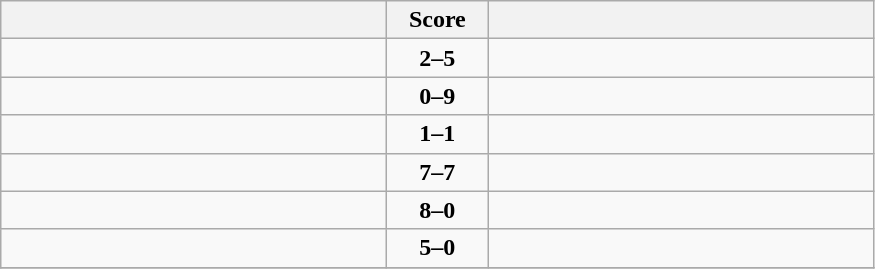<table class="wikitable" style="text-align: center; font-size:100% ">
<tr>
<th align="right" width="250"></th>
<th width="60">Score</th>
<th align="left" width="250"></th>
</tr>
<tr>
<td align=left></td>
<td align=center><strong>2–5</strong></td>
<td align=left><strong></strong></td>
</tr>
<tr>
<td align=left></td>
<td align=center><strong>0–9</strong></td>
<td align=left><strong></strong></td>
</tr>
<tr>
<td align=left></td>
<td align=center><strong>1–1</strong></td>
<td align=left></td>
</tr>
<tr>
<td align=left></td>
<td align=center><strong>7–7</strong></td>
<td align=left></td>
</tr>
<tr>
<td align=left><strong></strong></td>
<td align=center><strong>8–0</strong></td>
<td align=left></td>
</tr>
<tr>
<td align=left><strong></strong></td>
<td align=center><strong>5–0</strong></td>
<td align=left></td>
</tr>
<tr>
</tr>
</table>
